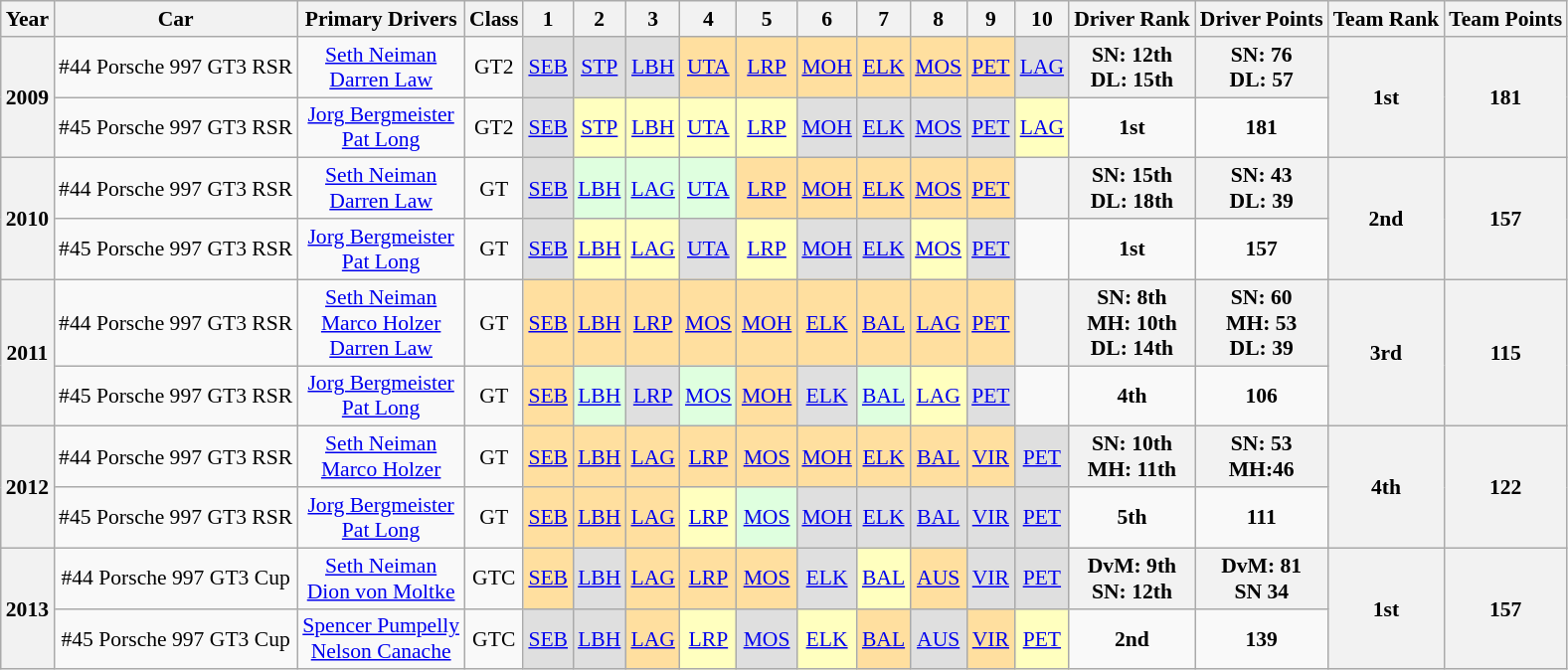<table class="wikitable" style="text-align:center; font-size:90%">
<tr>
<th>Year</th>
<th>Car</th>
<th>Primary Drivers</th>
<th>Class</th>
<th>1</th>
<th>2</th>
<th>3</th>
<th>4</th>
<th>5</th>
<th>6</th>
<th>7</th>
<th>8</th>
<th>9</th>
<th>10</th>
<th>Driver Rank</th>
<th>Driver Points</th>
<th>Team Rank</th>
<th>Team Points</th>
</tr>
<tr>
<th rowspan=2>2009</th>
<td>#44 Porsche 997 GT3 RSR</td>
<td><a href='#'>Seth Neiman</a> <br><a href='#'>Darren Law</a></td>
<td>GT2</td>
<td style="background-color:#DFDFDF;"><a href='#'>SEB</a><br></td>
<td style="background-color:#DFDFDF;"><a href='#'>STP</a> <br></td>
<td style="background-color:#DFDFDF;"><a href='#'>LBH</a><br></td>
<td style="background-color:#FFDF9F;"><a href='#'>UTA</a><br></td>
<td style="background-color:#FFDF9F;"><a href='#'>LRP</a><br></td>
<td style="background-color:#FFDF9F;"><a href='#'>MOH</a><br></td>
<td style="background-color:#FFDF9F;"><a href='#'>ELK</a><br></td>
<td style="background-color:#FFDF9F;"><a href='#'>MOS</a><br></td>
<td style="background-color:#FFDF9F;"><a href='#'>PET</a><br></td>
<td style="background-color:#DFDFDF;"><a href='#'>LAG</a><br></td>
<th>SN: 12th<br> DL: 15th</th>
<th>SN: 76<br> DL: 57</th>
<th rowspan=2><strong>1st</strong></th>
<th rowspan=2><strong>181</strong></th>
</tr>
<tr>
<td>#45 Porsche 997 GT3 RSR</td>
<td><a href='#'>Jorg Bergmeister</a> <br> <a href='#'>Pat Long</a></td>
<td>GT2</td>
<td style="background-color:#DFDFDF;"><a href='#'>SEB</a><br></td>
<td style="background-color:#FFFFBF;"><a href='#'>STP</a> <br></td>
<td style="background-color:#FFFFBF;"><a href='#'>LBH</a><br></td>
<td style="background-color:#FFFFBF;"><a href='#'>UTA</a><br></td>
<td style="background-color:#FFFFBF;"><a href='#'>LRP</a><br></td>
<td style="background-color:#DFDFDF;"><a href='#'>MOH</a><br></td>
<td style="background-color:#DFDFDF;"><a href='#'>ELK</a><br></td>
<td style="background-color:#DFDFDF;"><a href='#'>MOS</a><br></td>
<td style="background-color:#DFDFDF;"><a href='#'>PET</a><br></td>
<td style="background-color:#FFFFBF;"><a href='#'>LAG</a><br></td>
<td><strong>1st</strong></td>
<td><strong>181</strong></td>
</tr>
<tr>
<th rowspan=2>2010</th>
<td>#44 Porsche 997 GT3 RSR</td>
<td><a href='#'>Seth Neiman</a> <br><a href='#'>Darren Law</a></td>
<td>GT</td>
<td style="background-color:#DFDFDF;"><a href='#'>SEB</a><br></td>
<td style="background-color:#DFFFDF;"><a href='#'>LBH</a><br></td>
<td style="background-color:#DFFFDF;"><a href='#'>LAG</a><br></td>
<td style="background-color:#DFFFDF;"><a href='#'>UTA</a><br></td>
<td style="background-color:#FFDF9F;"><a href='#'>LRP</a><br></td>
<td style="background-color:#FFDF9F;"><a href='#'>MOH</a><br></td>
<td style="background-color:#FFDF9F;"><a href='#'>ELK</a><br></td>
<td style="background-color:#FFDF9F;"><a href='#'>MOS</a><br></td>
<td style="background-color:#FFDF9F;"><a href='#'>PET</a><br></td>
<th></th>
<th>SN: 15th<br> DL: 18th</th>
<th>SN: 43 <br> DL: 39</th>
<th rowspan=2><strong>2nd</strong></th>
<th rowspan=2><strong>157</strong></th>
</tr>
<tr>
<td>#45 Porsche 997 GT3 RSR</td>
<td><a href='#'>Jorg Bergmeister</a> <br> <a href='#'>Pat Long</a></td>
<td>GT</td>
<td style="background-color:#DFDFDF;"><a href='#'>SEB</a><br></td>
<td style="background-color:#FFFFBF;"><a href='#'>LBH</a><br></td>
<td style="background-color:#FFFFBF;"><a href='#'>LAG</a><br></td>
<td style="background-color:#DFDFDF;"><a href='#'>UTA</a><br></td>
<td style="background-color:#FFFFBF;"><a href='#'>LRP</a><br></td>
<td style="background-color:#DFDFDF;"><a href='#'>MOH</a><br></td>
<td style="background-color:#DFDFDF;"><a href='#'>ELK</a><br></td>
<td style="background-color:#FFFFBF;"><a href='#'>MOS</a><br></td>
<td style="background-color:#DFDFDF;"><a href='#'>PET</a><br></td>
<td></td>
<td><strong>1st</strong></td>
<td><strong>157</strong></td>
</tr>
<tr>
<th rowspan=2>2011</th>
<td>#44 Porsche 997 GT3 RSR</td>
<td><a href='#'>Seth Neiman</a> <br> <a href='#'>Marco Holzer</a><br><a href='#'>Darren Law</a></td>
<td>GT</td>
<td style="background-color:#FFDF9F;"><a href='#'>SEB</a><br></td>
<td style="background-color:#FFDF9F;"><a href='#'>LBH</a><br></td>
<td style="background-color:#FFDF9F;"><a href='#'>LRP</a><br></td>
<td style="background-color:#FFDF9F;"><a href='#'>MOS</a><br></td>
<td style="background-color:#FFDF9F;"><a href='#'>MOH</a><br></td>
<td style="background-color:#FFDF9F;"><a href='#'>ELK</a><br></td>
<td style="background-color:#FFDF9F;"><a href='#'>BAL</a><br></td>
<td style="background-color:#FFDF9F;"><a href='#'>LAG</a><br></td>
<td style="background-color:#FFDF9F;"><a href='#'>PET</a><br></td>
<th></th>
<th>SN: 8th<br>MH: 10th<br>DL: 14th</th>
<th>SN: 60<br>MH: 53<br>DL: 39</th>
<th rowspan=2><strong>3rd</strong></th>
<th rowspan=2><strong> 115 </strong></th>
</tr>
<tr>
<td>#45 Porsche 997 GT3 RSR</td>
<td><a href='#'>Jorg Bergmeister</a> <br> <a href='#'>Pat Long</a></td>
<td>GT</td>
<td style="background-color:#FFDF9F;"><a href='#'>SEB</a><br></td>
<td style="background-color:#DFFFDF;"><a href='#'>LBH</a><br></td>
<td style="background-color:#DFDFDF;"><a href='#'>LRP</a><br></td>
<td style="background-color:#DFFFDF;"><a href='#'>MOS</a><br></td>
<td style="background-color:#FFDF9F;"><a href='#'>MOH</a><br></td>
<td style="background-color:#DFDFDF;"><a href='#'>ELK</a><br></td>
<td style="background-color:#DFFFDF;"><a href='#'>BAL</a><br></td>
<td style="background-color:#FFFFBF;"><a href='#'>LAG</a><br></td>
<td style="background-color:#DFDFDF;"><a href='#'>PET</a><br></td>
<td></td>
<td><strong>4th</strong></td>
<td><strong>106</strong></td>
</tr>
<tr>
<th rowspan=2>2012</th>
<td>#44 Porsche 997 GT3 RSR</td>
<td><a href='#'>Seth Neiman</a> <br> <a href='#'>Marco Holzer</a></td>
<td>GT</td>
<td style="background:#FFDF9F;"><a href='#'>SEB</a> <br></td>
<td style="background:#FFDF9F;"><a href='#'>LBH</a><br></td>
<td style="background:#FFDF9F;"><a href='#'>LAG</a><br></td>
<td style="background:#FFDF9F;"><a href='#'>LRP</a><br></td>
<td style="background:#FFDF9F;"><a href='#'>MOS</a><br></td>
<td style="background:#FFDF9F;"><a href='#'>MOH</a><br></td>
<td style="background:#FFDF9F;"><a href='#'>ELK</a><br></td>
<td style="background:#FFDF9F;"><a href='#'>BAL</a><br></td>
<td style="background:#FFDF9F;"><a href='#'>VIR</a><br></td>
<td style="background:#DFDFDF;"><a href='#'>PET</a><br></td>
<th>SN: 10th <br> MH: 11th</th>
<th>SN: 53 <br> MH:46</th>
<th rowspan=2><strong>4th</strong></th>
<th rowspan=2><strong>122</strong></th>
</tr>
<tr>
<td>#45 Porsche 997 GT3 RSR</td>
<td><a href='#'>Jorg Bergmeister</a> <br> <a href='#'>Pat Long</a></td>
<td>GT</td>
<td style="background:#FFDF9F;"><a href='#'>SEB</a> <br></td>
<td style="background:#FFDF9F;"><a href='#'>LBH</a><br></td>
<td style="background:#FFDF9F;"><a href='#'>LAG</a><br></td>
<td style="background:#FFFFBF;"><a href='#'>LRP</a><br></td>
<td style="background:#DFFFDF;"><a href='#'>MOS</a><br></td>
<td style="background:#DFDFDF;"><a href='#'>MOH</a><br></td>
<td style="background:#DFDFDF;"><a href='#'>ELK</a><br></td>
<td style="background:#DFDFDF;"><a href='#'>BAL</a><br></td>
<td style="background:#DFDFDF;"><a href='#'>VIR</a><br></td>
<td style="background:#DFDFDF;"><a href='#'>PET</a><br></td>
<td><strong>5th</strong></td>
<td><strong>111</strong></td>
</tr>
<tr>
<th rowspan=2>2013</th>
<td>#44 Porsche 997 GT3 Cup</td>
<td><a href='#'>Seth Neiman</a> <br> <a href='#'>Dion von Moltke</a></td>
<td>GTC</td>
<td style="background:#FFDF9F;"><a href='#'>SEB</a> <br></td>
<td style="background:#DFDFDF;"><a href='#'>LBH</a><br></td>
<td style="background:#FFDF9F;"><a href='#'>LAG</a><br></td>
<td style="background:#FFDF9F;"><a href='#'>LRP</a><br></td>
<td style="background:#FFDF9F;"><a href='#'>MOS</a><br></td>
<td style="background:#DFDFDF;"><a href='#'>ELK</a><br></td>
<td style="background:#FFFFBF;"><a href='#'>BAL</a><br></td>
<td style="background:#FFDF9F;"><a href='#'>AUS</a><br></td>
<td style="background:#DFDFDF;"><a href='#'>VIR</a><br></td>
<td style="background:#DFDFDF;"><a href='#'>PET</a><br></td>
<th>DvM: 9th <br> SN: 12th</th>
<th>DvM: 81 <br>SN 34</th>
<th rowspan=2><strong>1st</strong></th>
<th rowspan=2><strong>157</strong></th>
</tr>
<tr>
<td>#45 Porsche 997 GT3 Cup</td>
<td><a href='#'>Spencer Pumpelly</a> <br> <a href='#'>Nelson Canache</a></td>
<td>GTC</td>
<td style="background:#DFDFDF;"><a href='#'>SEB</a> <br></td>
<td style="background:#DFDFDF;"><a href='#'>LBH</a><br></td>
<td style="background:#FFDF9F;"><a href='#'>LAG</a><br></td>
<td style="background:#FFFFBF;"><a href='#'>LRP</a><br></td>
<td style="background:#DFDFDF;"><a href='#'>MOS</a><br></td>
<td style="background:#FFFFBF;"><a href='#'>ELK</a><br></td>
<td style="background:#FFDF9F;"><a href='#'>BAL</a><br></td>
<td style="background:#DFDFDF;"><a href='#'>AUS</a><br></td>
<td style="background:#FFDF9F;"><a href='#'>VIR</a><br></td>
<td style="background:#FFFFBF;"><a href='#'>PET</a><br></td>
<td><strong>2nd</strong></td>
<td><strong>139</strong></td>
</tr>
</table>
